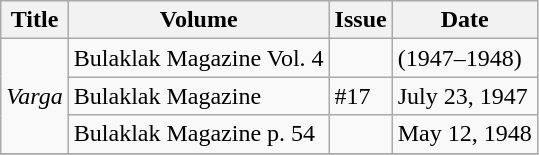<table class="wikitable sortable">
<tr>
<th>Title</th>
<th>Volume</th>
<th>Issue</th>
<th>Date</th>
</tr>
<tr>
<td rowspan=3><em>Varga</em></td>
<td>Bulaklak Magazine Vol. 4</td>
<td></td>
<td>(1947–1948)</td>
</tr>
<tr>
<td>Bulaklak Magazine</td>
<td>#17</td>
<td>July 23, 1947</td>
</tr>
<tr>
<td>Bulaklak Magazine p. 54</td>
<td></td>
<td>May 12, 1948</td>
</tr>
<tr>
</tr>
</table>
